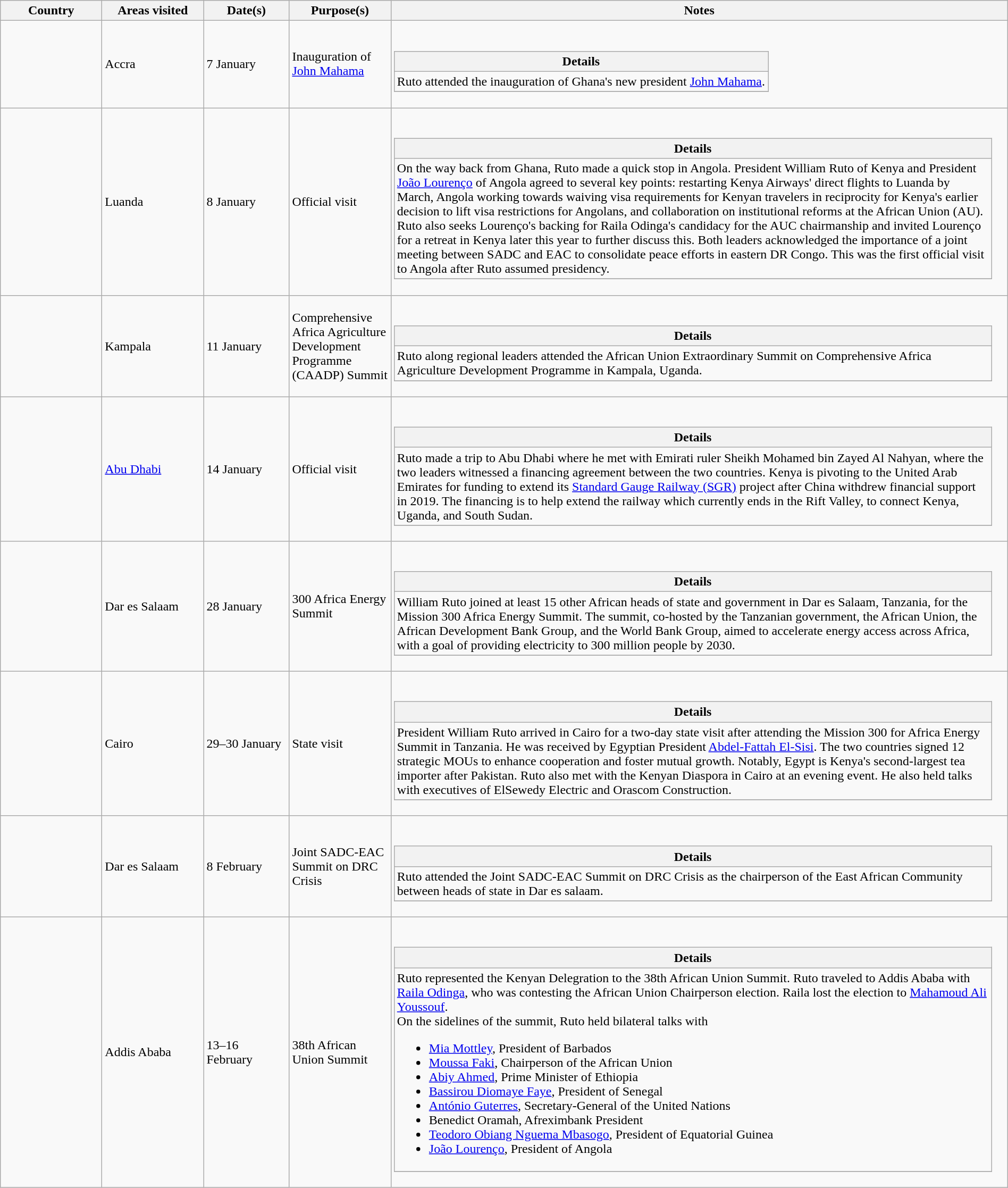<table class="wikitable sortable mw-collapsible outercollapse" style="margin: 1em auto 1em auto">
<tr>
<th width="120">Country</th>
<th width="120">Areas visited</th>
<th width="100">Date(s)</th>
<th width="120">Purpose(s)</th>
<th>Notes</th>
</tr>
<tr>
<td></td>
<td>Accra</td>
<td>7 January</td>
<td>Inauguration of <a href='#'>John Mahama</a></td>
<td><br><table class="wikitable collapsible innercollapse">
<tr>
<th>Details</th>
</tr>
<tr>
<td>Ruto attended the inauguration of Ghana's new president <a href='#'>John Mahama</a>.</td>
</tr>
<tr>
</tr>
</table>
</td>
</tr>
<tr>
<td></td>
<td>Luanda</td>
<td>8 January</td>
<td>Official visit</td>
<td><br><table class="wikitable collapsible innercollapse">
<tr>
<th>Details</th>
</tr>
<tr>
<td>On the way back from Ghana, Ruto made a quick stop in Angola. President William Ruto of Kenya and President <a href='#'>João Lourenço</a> of Angola agreed to several key points: restarting Kenya Airways' direct flights to Luanda by March, Angola working towards waiving visa requirements for Kenyan travelers in reciprocity for Kenya's earlier decision to lift visa restrictions for Angolans, and collaboration on institutional reforms at the African Union (AU). Ruto also seeks Lourenço's backing for Raila Odinga's candidacy for the AUC chairmanship and invited Lourenço for a retreat in Kenya later this year to further discuss this. Both leaders acknowledged the importance of a joint meeting between SADC and EAC to consolidate peace efforts in eastern DR Congo. This was the first official visit to Angola after Ruto assumed presidency.</td>
</tr>
<tr>
</tr>
</table>
</td>
</tr>
<tr>
<td></td>
<td>Kampala</td>
<td>11 January</td>
<td>Comprehensive Africa Agriculture Development Programme (CAADP) Summit</td>
<td><br><table class="wikitable collapsible innercollapse">
<tr>
<th>Details</th>
</tr>
<tr>
<td>Ruto along regional leaders attended the African Union Extraordinary Summit on Comprehensive Africa Agriculture Development Programme in Kampala, Uganda.</td>
</tr>
<tr>
</tr>
</table>
</td>
</tr>
<tr>
<td></td>
<td><a href='#'>Abu Dhabi</a></td>
<td>14 January</td>
<td>Official visit</td>
<td><br><table class="wikitable collapsible innercollapse">
<tr>
<th>Details</th>
</tr>
<tr>
<td>Ruto made a trip to Abu Dhabi where he met with Emirati ruler Sheikh Mohamed bin Zayed Al Nahyan, where the two leaders witnessed a financing agreement between the two countries. Kenya is pivoting to the United Arab Emirates for funding to extend its <a href='#'>Standard Gauge Railway (SGR)</a> project after China withdrew financial support in 2019. The financing is to help extend the railway which currently ends in the Rift Valley, to connect Kenya, Uganda, and South Sudan.</td>
</tr>
<tr>
</tr>
</table>
</td>
</tr>
<tr>
<td></td>
<td>Dar es Salaam</td>
<td>28 January</td>
<td>300 Africa Energy Summit</td>
<td><br><table class="wikitable collapsible innercollapse">
<tr>
<th>Details</th>
</tr>
<tr>
<td>William Ruto joined at least 15 other African heads of state and government in Dar es Salaam, Tanzania, for the Mission 300 Africa Energy Summit. The summit, co-hosted by the Tanzanian government, the African Union, the African Development Bank Group, and the World Bank Group, aimed to accelerate energy access across Africa, with a goal of providing electricity to 300 million people by 2030.</td>
</tr>
<tr>
</tr>
</table>
</td>
</tr>
<tr>
<td></td>
<td>Cairo</td>
<td>29–30 January</td>
<td>State visit</td>
<td><br><table class="wikitable collapsible innercollapse">
<tr>
<th>Details</th>
</tr>
<tr>
<td>President William Ruto arrived in Cairo for a two-day state visit after attending the Mission 300 for Africa Energy Summit in Tanzania. He was received by Egyptian President <a href='#'>Abdel-Fattah El-Sisi</a>. The two countries signed 12 strategic MOUs to enhance cooperation and foster mutual growth. Notably, Egypt is Kenya's second-largest tea importer after Pakistan. Ruto also met with the Kenyan Diaspora in Cairo at an evening event. He also held talks with executives of ElSewedy Electric and Orascom Construction.</td>
</tr>
<tr>
</tr>
</table>
</td>
</tr>
<tr>
<td></td>
<td>Dar es Salaam</td>
<td>8 February</td>
<td>Joint SADC-EAC Summit on DRC Crisis</td>
<td><br><table class="wikitable collapsible innercollapse">
<tr>
<th>Details</th>
</tr>
<tr>
<td>Ruto attended the Joint SADC-EAC Summit on DRC Crisis as the chairperson of the East African Community between heads of state in Dar es salaam.</td>
</tr>
<tr>
</tr>
</table>
</td>
</tr>
<tr>
<td></td>
<td>Addis Ababa</td>
<td>13–16 February</td>
<td>38th African Union Summit</td>
<td><br><table class="wikitable collapsible innercollapse">
<tr>
<th>Details</th>
</tr>
<tr>
<td>Ruto represented the Kenyan Delegration to the 38th African Union Summit. Ruto traveled to Addis Ababa with <a href='#'>Raila Odinga</a>, who was contesting the African Union Chairperson election. Raila lost the election to <a href='#'>Mahamoud Ali Youssouf</a>.<br>On the sidelines of the summit, Ruto held bilateral talks with<ul><li><a href='#'>Mia Mottley</a>, President of Barbados</li><li><a href='#'>Moussa Faki</a>, Chairperson of the African Union</li><li><a href='#'>Abiy Ahmed</a>, Prime Minister of Ethiopia</li><li><a href='#'>Bassirou Diomaye Faye</a>, President of Senegal</li><li><a href='#'>António Guterres</a>, Secretary-General of the United Nations</li><li>Benedict Oramah, Afreximbank President</li><li><a href='#'>Teodoro Obiang Nguema Mbasogo</a>, President of Equatorial Guinea</li><li><a href='#'>João Lourenço</a>, President of Angola</li></ul></td>
</tr>
<tr>
</tr>
</table>
</td>
</tr>
</table>
